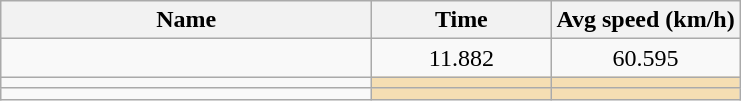<table class="wikitable sortable" style="text-align:center;">
<tr>
<th style="width:15em">Name</th>
<th style="width:7em">Time</th>
<th>Avg speed (km/h)</th>
</tr>
<tr>
<td align=left></td>
<td>11.882</td>
<td>60.595</td>
</tr>
<tr>
<td align=left></td>
<td bgcolor=wheat></td>
<td bgcolor=wheat></td>
</tr>
<tr>
<td align=left></td>
<td bgcolor=wheat></td>
<td bgcolor=wheat></td>
</tr>
</table>
